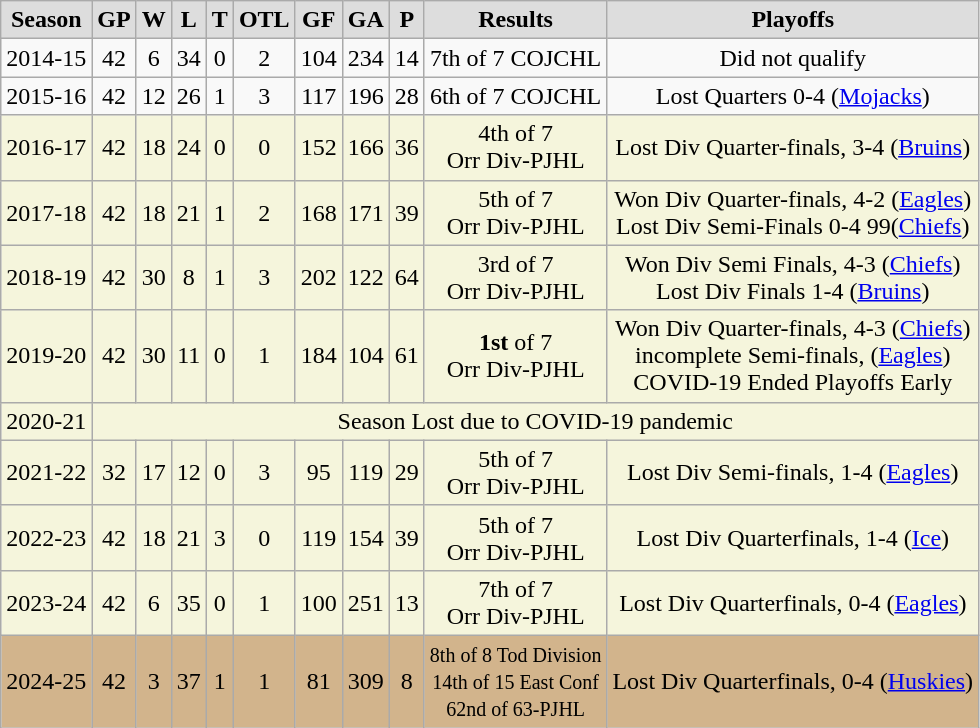<table class="wikitable">
<tr align="center"  bgcolor="#dddddd">
<td><strong>Season</strong></td>
<td><strong>GP</strong></td>
<td><strong>W</strong></td>
<td><strong>L</strong></td>
<td><strong>T</strong></td>
<td><strong>OTL</strong></td>
<td><strong>GF</strong></td>
<td><strong>GA</strong></td>
<td><strong>P</strong></td>
<td><strong>Results</strong></td>
<td><strong>Playoffs</strong></td>
</tr>
<tr align="center">
<td>2014-15</td>
<td>42</td>
<td>6</td>
<td>34</td>
<td>0</td>
<td>2</td>
<td>104</td>
<td>234</td>
<td>14</td>
<td>7th of 7 COJCHL</td>
<td>Did not qualify</td>
</tr>
<tr align="center">
<td>2015-16</td>
<td>42</td>
<td>12</td>
<td>26</td>
<td>1</td>
<td>3</td>
<td>117</td>
<td>196</td>
<td>28</td>
<td>6th of 7 COJCHL</td>
<td>Lost Quarters 0-4 (<a href='#'>Mojacks</a>)</td>
</tr>
<tr align="center"  bgcolor="beige">
<td>2016-17</td>
<td>42</td>
<td>18</td>
<td>24</td>
<td>0</td>
<td>0</td>
<td>152</td>
<td>166</td>
<td>36</td>
<td>4th of 7<br>Orr Div-PJHL</td>
<td>Lost Div Quarter-finals, 3-4 (<a href='#'>Bruins</a>)</td>
</tr>
<tr align="center" bgcolor="beige">
<td>2017-18</td>
<td>42</td>
<td>18</td>
<td>21</td>
<td>1</td>
<td>2</td>
<td>168</td>
<td>171</td>
<td>39</td>
<td>5th of 7<br>Orr Div-PJHL</td>
<td>Won Div Quarter-finals, 4-2 (<a href='#'>Eagles</a>)<br>Lost Div Semi-Finals 0-4 99(<a href='#'>Chiefs</a>)</td>
</tr>
<tr align="center" bgcolor="beige">
<td>2018-19</td>
<td>42</td>
<td>30</td>
<td>8</td>
<td>1</td>
<td>3</td>
<td>202</td>
<td>122</td>
<td>64</td>
<td>3rd of 7<br>Orr Div-PJHL</td>
<td>Won Div Semi Finals, 4-3 (<a href='#'>Chiefs</a>)<br>Lost Div Finals 1-4 (<a href='#'>Bruins</a>)</td>
</tr>
<tr align="center" bgcolor="beige">
<td>2019-20</td>
<td>42</td>
<td>30</td>
<td>11</td>
<td>0</td>
<td>1</td>
<td>184</td>
<td>104</td>
<td>61</td>
<td><strong>1st</strong> of 7<br>Orr Div-PJHL</td>
<td>Won Div Quarter-finals, 4-3 (<a href='#'>Chiefs</a>)<br>incomplete Semi-finals, (<a href='#'>Eagles</a>)<br>COVID-19 Ended Playoffs Early</td>
</tr>
<tr align="center" bgcolor="beige">
<td>2020-21</td>
<td colspan="10">Season Lost due to COVID-19 pandemic</td>
</tr>
<tr align="center" bgcolor="beige">
<td>2021-22</td>
<td>32</td>
<td>17</td>
<td>12</td>
<td>0</td>
<td>3</td>
<td>95</td>
<td>119</td>
<td>29</td>
<td>5th of 7<br>Orr Div-PJHL</td>
<td>Lost Div Semi-finals, 1-4 (<a href='#'>Eagles</a>)</td>
</tr>
<tr align="center" bgcolor="beige">
<td>2022-23</td>
<td>42</td>
<td>18</td>
<td>21</td>
<td>3</td>
<td>0</td>
<td>119</td>
<td>154</td>
<td>39</td>
<td>5th of 7<br>Orr Div-PJHL</td>
<td>Lost Div Quarterfinals, 1-4 (<a href='#'>Ice</a>)</td>
</tr>
<tr align="center" bgcolor="beige">
<td>2023-24</td>
<td>42</td>
<td>6</td>
<td>35</td>
<td>0</td>
<td>1</td>
<td>100</td>
<td>251</td>
<td>13</td>
<td>7th of 7<br>Orr Div-PJHL</td>
<td>Lost Div Quarterfinals, 0-4 (<a href='#'>Eagles</a>)</td>
</tr>
<tr align="center" bgcolor="tan">
<td>2024-25</td>
<td>42</td>
<td>3</td>
<td>37</td>
<td>1</td>
<td>1</td>
<td>81</td>
<td>309</td>
<td>8</td>
<td><small>8th of 8 Tod Division<br>14th of 15 East Conf<br>62nd of 63-PJHL </small></td>
<td>Lost Div Quarterfinals, 0-4 (<a href='#'>Huskies</a>)</td>
</tr>
</table>
